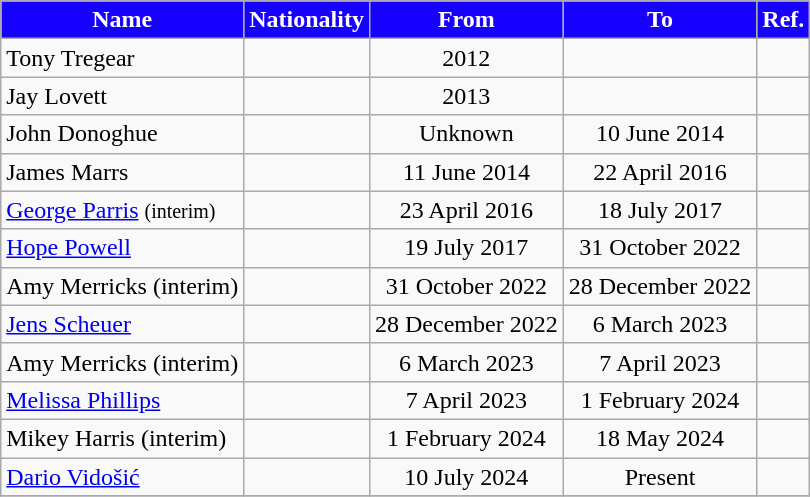<table class="wikitable plainrowheaders sortable">
<tr>
<th style="background:#1601FF; color:#FFFFFF;" scope="col" class="unsortable">Name</th>
<th style="background:#1601FF; color:#FFFFFF;" scope="col" class="unsortable">Nationality</th>
<th style="background:#1601FF; color:#FFFFFF;" scope="col" class="unsortable">From</th>
<th style="background:#1601FF; color:#FFFFFF;" scope="col" class="unsortable">To</th>
<th style="background:#1601FF; color:#FFFFFF;" scope="col" class="unsortable">Ref.<br></th>
</tr>
<tr>
<td>Tony Tregear</td>
<td></td>
<td style="text-align:center;">2012</td>
<td style="text-align:center;"></td>
<td></td>
</tr>
<tr>
<td>Jay Lovett</td>
<td></td>
<td style="text-align:center;">2013</td>
<td style="text-align:center;"></td>
<td></td>
</tr>
<tr>
<td>John Donoghue</td>
<td></td>
<td style="text-align:center;">Unknown</td>
<td style="text-align:center;">10 June 2014</td>
<td></td>
</tr>
<tr>
<td>James Marrs</td>
<td></td>
<td style="text-align:center;">11 June 2014</td>
<td style="text-align:center;">22 April 2016</td>
<td></td>
</tr>
<tr>
<td><a href='#'>George Parris</a> <small>(interim)</small></td>
<td></td>
<td style="text-align:center;">23 April 2016</td>
<td style="text-align:center;">18 July 2017</td>
<td></td>
</tr>
<tr>
<td><a href='#'>Hope Powell</a></td>
<td></td>
<td style="text-align:center;">19 July 2017</td>
<td style="text-align:center;">31 October 2022</td>
<td></td>
</tr>
<tr>
<td>Amy Merricks (interim)</td>
<td></td>
<td style="text-align:center;">31 October 2022</td>
<td style="text-align:center;">28 December 2022</td>
</tr>
<tr>
<td><a href='#'>Jens Scheuer</a></td>
<td></td>
<td style="text-align:center;">28 December 2022</td>
<td style="text-align:center;">6 March 2023</td>
<td></td>
</tr>
<tr>
<td>Amy Merricks (interim)</td>
<td></td>
<td style="text-align:center;">6 March 2023</td>
<td style="text-align:center;">7 April 2023</td>
<td></td>
</tr>
<tr>
<td><a href='#'>Melissa Phillips</a></td>
<td></td>
<td style="text-align:center;">7 April 2023</td>
<td style="text-align:center;">1 February 2024</td>
<td></td>
</tr>
<tr>
<td>Mikey Harris (interim)</td>
<td></td>
<td style="text-align:center;">1 February 2024</td>
<td style="text-align:center;">18 May 2024</td>
<td></td>
</tr>
<tr>
<td><a href='#'>Dario Vidošić</a></td>
<td></td>
<td style="text-align:center;">10 July 2024</td>
<td style="text-align:center;">Present</td>
<td></td>
</tr>
<tr>
</tr>
</table>
